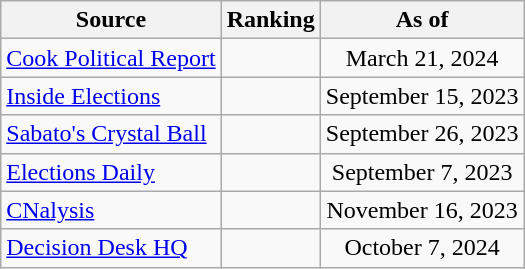<table class="wikitable" style="text-align:center">
<tr>
<th>Source</th>
<th>Ranking</th>
<th>As of</th>
</tr>
<tr>
<td align=left><a href='#'>Cook Political Report</a></td>
<td></td>
<td>March 21, 2024</td>
</tr>
<tr>
<td align=left><a href='#'>Inside Elections</a></td>
<td></td>
<td>September 15, 2023</td>
</tr>
<tr>
<td align=left><a href='#'>Sabato's Crystal Ball</a></td>
<td></td>
<td>September 26, 2023</td>
</tr>
<tr>
<td align=left><a href='#'>Elections Daily</a></td>
<td></td>
<td>September 7, 2023</td>
</tr>
<tr>
<td align=left><a href='#'>CNalysis</a></td>
<td></td>
<td>November 16, 2023</td>
</tr>
<tr>
<td align=left><a href='#'>Decision Desk HQ</a></td>
<td></td>
<td>October 7, 2024</td>
</tr>
</table>
